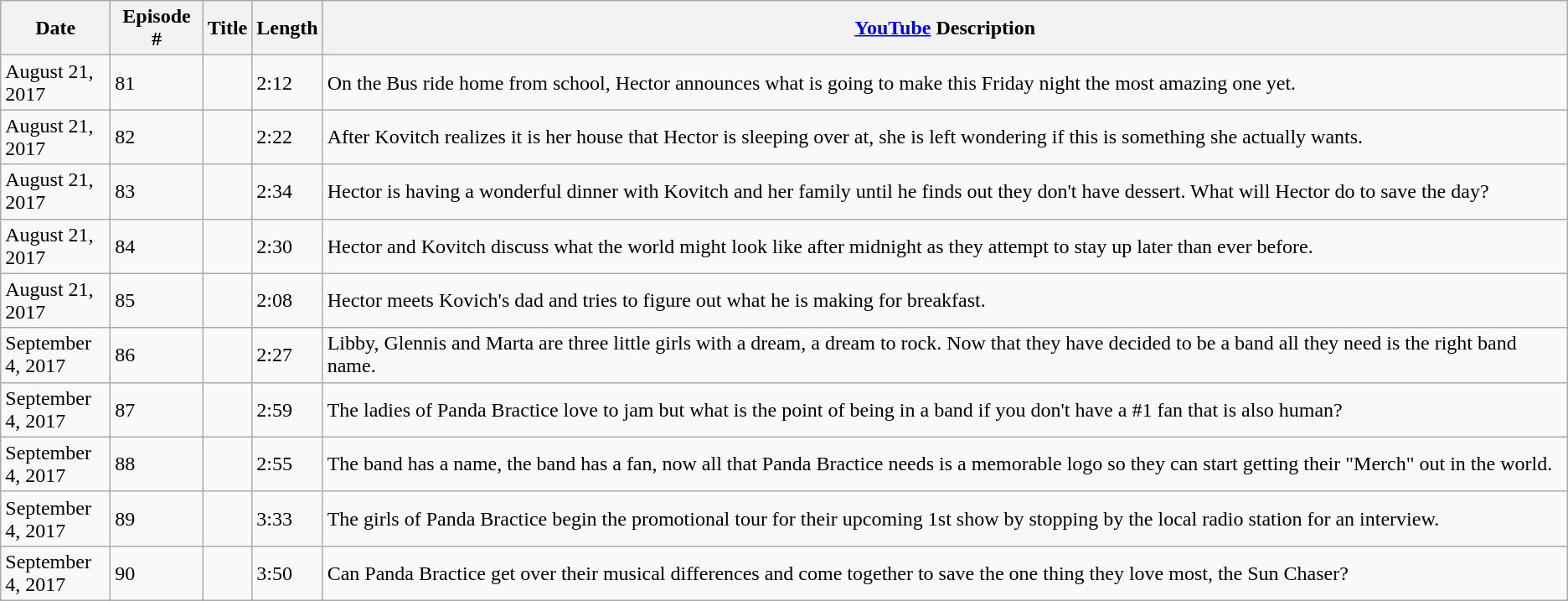<table class="wikitable">
<tr>
<th style="width: 5em">Date</th>
<th>Episode #</th>
<th>Title</th>
<th>Length</th>
<th><a href='#'>YouTube</a> Description</th>
</tr>
<tr>
<td>August 21, 2017</td>
<td>81</td>
<td></td>
<td>2:12</td>
<td>On the Bus ride home from school, Hector announces what is going to make this Friday night the most amazing one yet.</td>
</tr>
<tr>
<td>August 21, 2017</td>
<td>82</td>
<td></td>
<td>2:22</td>
<td>After Kovitch realizes it is her house that Hector is sleeping over at, she is left wondering if this is something she actually wants.</td>
</tr>
<tr>
<td>August 21, 2017</td>
<td>83</td>
<td></td>
<td>2:34</td>
<td>Hector is having a wonderful dinner with Kovitch and her family until he finds out they don't have dessert. What will Hector do to save the day?</td>
</tr>
<tr>
<td>August 21, 2017</td>
<td>84</td>
<td></td>
<td>2:30</td>
<td>Hector and Kovitch discuss what the world might look like after midnight as they attempt to stay up later than ever before.</td>
</tr>
<tr>
<td>August 21, 2017</td>
<td>85</td>
<td></td>
<td>2:08</td>
<td>Hector meets Kovich's dad and tries to figure out what he is making for breakfast.</td>
</tr>
<tr>
<td>September 4, 2017</td>
<td>86</td>
<td></td>
<td>2:27</td>
<td>Libby, Glennis and Marta are three little girls with a dream, a dream to rock. Now that they have decided to be a band all they need is the right band name.</td>
</tr>
<tr>
<td>September 4, 2017</td>
<td>87</td>
<td></td>
<td>2:59</td>
<td>The ladies of Panda Bractice love to jam but what is the point of being in a band if you don't have a #1 fan that is also human?</td>
</tr>
<tr>
<td>September 4, 2017</td>
<td>88</td>
<td></td>
<td>2:55</td>
<td>The band has a name, the band has a fan, now all that Panda Bractice needs is a memorable logo so they can start getting their "Merch" out in the world.</td>
</tr>
<tr>
<td>September 4, 2017</td>
<td>89</td>
<td></td>
<td>3:33</td>
<td>The girls of Panda Bractice begin the promotional tour for their upcoming 1st show by stopping by the local radio station for an interview.</td>
</tr>
<tr>
<td>September 4, 2017</td>
<td>90</td>
<td></td>
<td>3:50</td>
<td>Can Panda Bractice get over their musical differences and come together to save the one thing they love most, the Sun Chaser?</td>
</tr>
</table>
